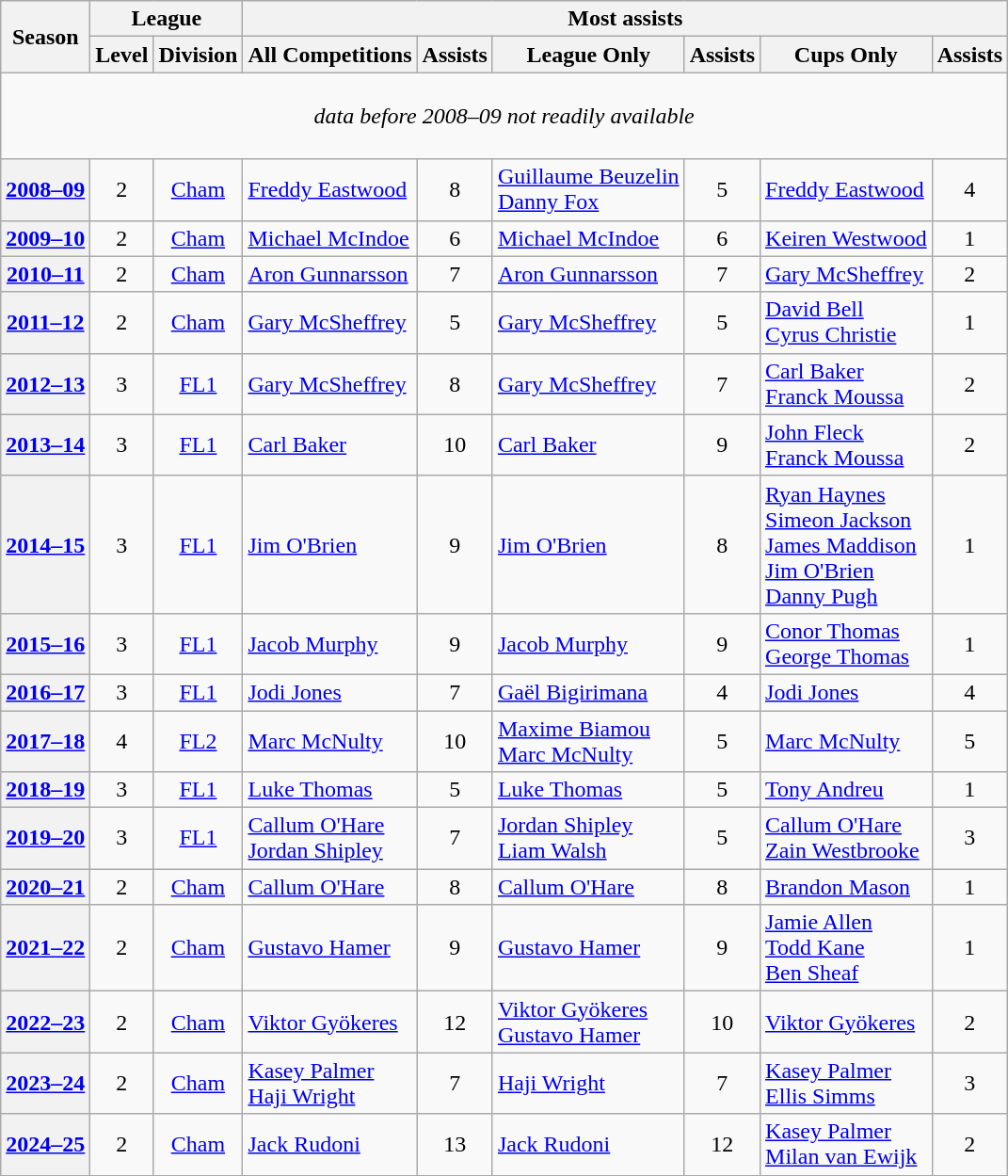<table class="wikitable sortable" style="text-align: center">
<tr>
<th rowspan=2>Season</th>
<th colspan=2>League</th>
<th colspan=6>Most assists</th>
</tr>
<tr>
<th>Level</th>
<th>Division</th>
<th>All Competitions</th>
<th>Assists</th>
<th>League Only</th>
<th>Assists</th>
<th>Cups Only</th>
<th>Assists</th>
</tr>
<tr>
<td colspan=9><br><em>data before 2008–09 not readily available</em><br><br></td>
</tr>
<tr>
<th><a href='#'>2008–09</a></th>
<td>2</td>
<td><a href='#'>Cham</a></td>
<td align=left> <a href='#'>Freddy Eastwood</a></td>
<td>8</td>
<td align=left> <a href='#'>Guillaume Beuzelin</a><br> <a href='#'>Danny Fox</a></td>
<td>5</td>
<td align=left> <a href='#'>Freddy Eastwood</a></td>
<td>4</td>
</tr>
<tr>
<th><a href='#'>2009–10</a></th>
<td>2</td>
<td><a href='#'>Cham</a></td>
<td align=left> <a href='#'>Michael McIndoe</a></td>
<td>6</td>
<td align=left> <a href='#'>Michael McIndoe</a></td>
<td>6</td>
<td align=left> <a href='#'>Keiren Westwood</a></td>
<td>1</td>
</tr>
<tr>
<th><a href='#'>2010–11</a></th>
<td>2</td>
<td><a href='#'>Cham</a></td>
<td align=left> <a href='#'>Aron Gunnarsson</a></td>
<td>7</td>
<td align=left> <a href='#'>Aron Gunnarsson</a></td>
<td>7</td>
<td align=left> <a href='#'>Gary McSheffrey</a></td>
<td>2</td>
</tr>
<tr>
<th><a href='#'>2011–12</a></th>
<td>2</td>
<td><a href='#'>Cham</a></td>
<td align=left> <a href='#'>Gary McSheffrey</a></td>
<td>5</td>
<td align=left> <a href='#'>Gary McSheffrey</a></td>
<td>5</td>
<td align=left> <a href='#'>David Bell</a><br> <a href='#'>Cyrus Christie</a></td>
<td>1</td>
</tr>
<tr>
<th><a href='#'>2012–13</a></th>
<td>3</td>
<td><a href='#'>FL1</a></td>
<td align=left> <a href='#'>Gary McSheffrey</a></td>
<td>8</td>
<td align=left> <a href='#'>Gary McSheffrey</a></td>
<td>7</td>
<td align=left> <a href='#'>Carl Baker</a><br> <a href='#'>Franck Moussa</a></td>
<td>2</td>
</tr>
<tr>
<th><a href='#'>2013–14</a></th>
<td>3</td>
<td><a href='#'>FL1</a></td>
<td align=left> <a href='#'>Carl Baker</a></td>
<td>10</td>
<td align=left> <a href='#'>Carl Baker</a></td>
<td>9</td>
<td align=left> <a href='#'>John Fleck</a><br> <a href='#'>Franck Moussa</a></td>
<td>2</td>
</tr>
<tr>
<th><a href='#'>2014–15</a></th>
<td>3</td>
<td><a href='#'>FL1</a></td>
<td align=left> <a href='#'>Jim O'Brien</a></td>
<td>9</td>
<td align=left> <a href='#'>Jim O'Brien</a></td>
<td>8</td>
<td align=left> <a href='#'>Ryan Haynes</a><br> <a href='#'>Simeon Jackson</a><br> <a href='#'>James Maddison</a><br> <a href='#'>Jim O'Brien</a><br> <a href='#'>Danny Pugh</a></td>
<td>1</td>
</tr>
<tr>
<th><a href='#'>2015–16</a></th>
<td>3</td>
<td><a href='#'>FL1</a></td>
<td align=left> <a href='#'>Jacob Murphy</a></td>
<td>9</td>
<td align=left> <a href='#'>Jacob Murphy</a></td>
<td>9</td>
<td align=left> <a href='#'>Conor Thomas</a><br> <a href='#'>George Thomas</a></td>
<td>1</td>
</tr>
<tr>
<th><a href='#'>2016–17</a></th>
<td>3</td>
<td><a href='#'>FL1</a></td>
<td align=left> <a href='#'>Jodi Jones</a></td>
<td>7</td>
<td align=left> <a href='#'>Gaël Bigirimana</a></td>
<td>4</td>
<td align=left> <a href='#'>Jodi Jones</a></td>
<td>4</td>
</tr>
<tr>
<th><a href='#'>2017–18</a></th>
<td>4</td>
<td><a href='#'>FL2</a></td>
<td align=left> <a href='#'>Marc McNulty</a></td>
<td>10</td>
<td align=left> <a href='#'>Maxime Biamou</a><br> <a href='#'>Marc McNulty</a></td>
<td>5</td>
<td align=left> <a href='#'>Marc McNulty</a></td>
<td>5</td>
</tr>
<tr>
<th><a href='#'>2018–19</a></th>
<td>3</td>
<td><a href='#'>FL1</a></td>
<td align=left> <a href='#'>Luke Thomas</a></td>
<td>5</td>
<td align=left> <a href='#'>Luke Thomas</a></td>
<td>5</td>
<td align=left> <a href='#'>Tony Andreu</a></td>
<td>1</td>
</tr>
<tr>
<th><a href='#'>2019–20</a></th>
<td>3</td>
<td><a href='#'>FL1</a></td>
<td align=left> <a href='#'>Callum O'Hare</a><br> <a href='#'>Jordan Shipley</a></td>
<td>7</td>
<td align=left> <a href='#'>Jordan Shipley</a><br> <a href='#'>Liam Walsh</a></td>
<td>5</td>
<td align=left> <a href='#'>Callum O'Hare</a><br> <a href='#'>Zain Westbrooke</a></td>
<td>3</td>
</tr>
<tr>
<th><a href='#'>2020–21</a></th>
<td>2</td>
<td><a href='#'>Cham</a></td>
<td align=left> <a href='#'>Callum O'Hare</a></td>
<td>8</td>
<td align=left> <a href='#'>Callum O'Hare</a></td>
<td>8</td>
<td align=left> <a href='#'>Brandon Mason</a></td>
<td>1</td>
</tr>
<tr>
<th><a href='#'>2021–22</a></th>
<td>2</td>
<td><a href='#'>Cham</a></td>
<td align=left> <a href='#'>Gustavo Hamer</a></td>
<td>9</td>
<td align=left> <a href='#'>Gustavo Hamer</a></td>
<td>9</td>
<td align=left> <a href='#'>Jamie Allen</a><br> <a href='#'>Todd Kane</a><br> <a href='#'>Ben Sheaf</a></td>
<td>1</td>
</tr>
<tr>
<th><a href='#'>2022–23</a></th>
<td>2</td>
<td><a href='#'>Cham</a></td>
<td align=left> <a href='#'>Viktor Gyökeres</a></td>
<td>12</td>
<td align=left> <a href='#'>Viktor Gyökeres</a><br> <a href='#'>Gustavo Hamer</a></td>
<td>10</td>
<td align=left> <a href='#'>Viktor Gyökeres</a></td>
<td>2</td>
</tr>
<tr>
<th><a href='#'>2023–24</a></th>
<td>2</td>
<td><a href='#'>Cham</a></td>
<td align=left> <a href='#'>Kasey Palmer</a><br> <a href='#'>Haji Wright</a></td>
<td>7</td>
<td align=left> <a href='#'>Haji Wright</a></td>
<td>7</td>
<td align=left> <a href='#'>Kasey Palmer</a><br> <a href='#'>Ellis Simms</a></td>
<td>3</td>
</tr>
<tr>
<th><a href='#'>2024–25</a></th>
<td>2</td>
<td><a href='#'>Cham</a></td>
<td align=left> <a href='#'>Jack Rudoni</a></td>
<td>13</td>
<td align=left> <a href='#'>Jack Rudoni</a></td>
<td>12</td>
<td align=left> <a href='#'>Kasey Palmer</a><br> <a href='#'>Milan van Ewijk</a></td>
<td>2</td>
</tr>
</table>
